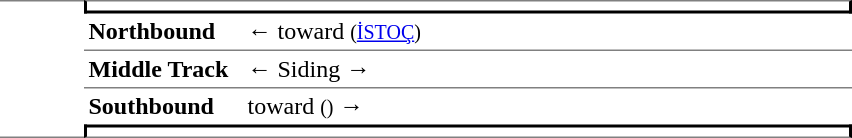<table cellspacing=0 cellpadding=3>
<tr>
<td style="border-top:solid 1px gray;border-bottom:solid 1px gray;vertical-align:top;" width=50 rowspan=5></td>
<td style="border-top:solid 1px gray;border-right:solid 2px black;border-left:solid 2px black;border-bottom:solid 2px black;text-align:center;" colspan=2></td>
</tr>
<tr>
<td style="border-bottom:solid 1px gray;" width=100><strong>Northbound</strong></td>
<td style="border-bottom:solid 1px gray;" width=400>←  toward  <small>(<a href='#'>İSTOÇ</a>)</small></td>
</tr>
<tr>
<td style="border-bottom:solid 1px gray;" width=100><strong>Middle Track</strong></td>
<td style="border-bottom:solid 1px gray;" width=100>←  Siding →</td>
</tr>
<tr>
<td><strong>Southbound</strong></td>
<td> toward  <small>()</small> →</td>
</tr>
<tr>
<td style="border-bottom:solid 1px gray;border-top:solid 2px black;border-right:solid 2px black;border-left:solid 2px black;text-align:center;" colspan=2></td>
</tr>
</table>
